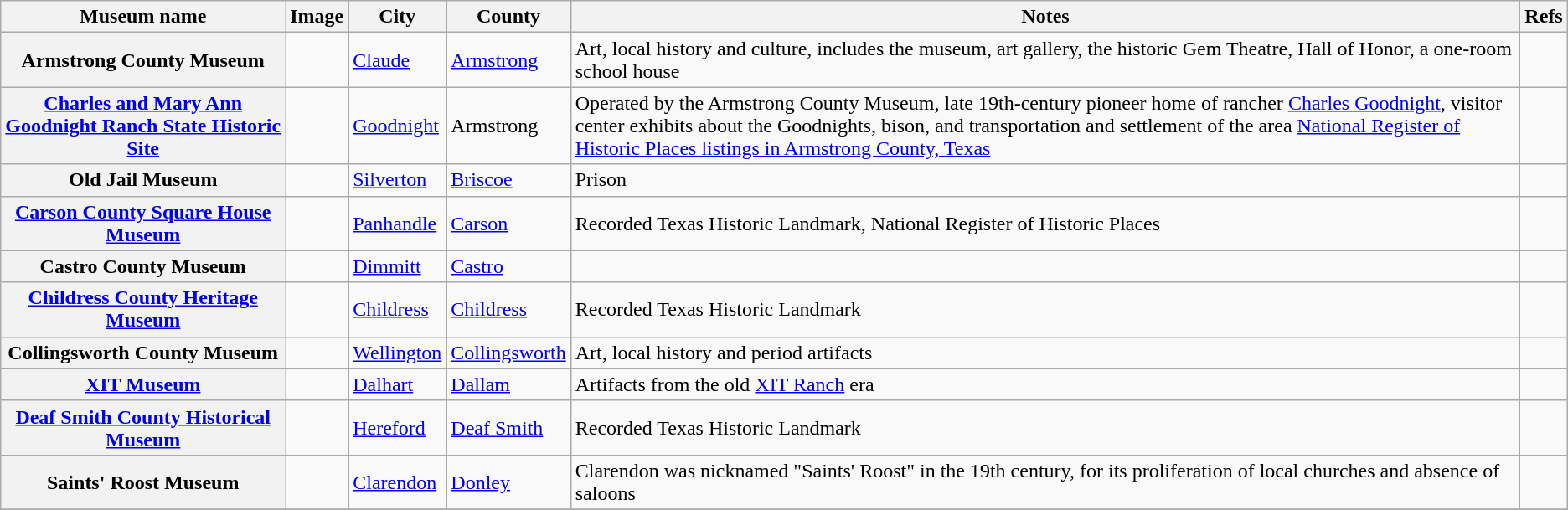<table class="wikitable sortable plainrowheaders">
<tr>
<th scope="col">Museum name</th>
<th scope="col"  class="unsortable">Image</th>
<th scope="col">City</th>
<th scope="col">County</th>
<th scope="col">Notes</th>
<th scope="col" class="unsortable">Refs</th>
</tr>
<tr>
<th scope="row">Armstrong County Museum</th>
<td></td>
<td><a href='#'>Claude</a></td>
<td><a href='#'>Armstrong</a></td>
<td>Art, local history and culture, includes the museum, art gallery, the historic Gem Theatre, Hall of Honor, a one-room school house</td>
<td align="center"></td>
</tr>
<tr>
<th scope="row"><a href='#'>Charles and Mary Ann Goodnight Ranch State Historic Site</a></th>
<td></td>
<td><a href='#'>Goodnight</a></td>
<td>Armstrong</td>
<td>Operated by the Armstrong County Museum, late 19th-century pioneer home of rancher <a href='#'>Charles Goodnight</a>, visitor center exhibits about the Goodnights, bison, and transportation and settlement of the area <a href='#'>National Register of Historic Places listings in Armstrong County, Texas</a></td>
<td align="center"></td>
</tr>
<tr>
<th scope="row">Old Jail Museum</th>
<td></td>
<td><a href='#'>Silverton</a></td>
<td><a href='#'>Briscoe</a></td>
<td>Prison</td>
<td align="center"></td>
</tr>
<tr>
<th scope="row"><a href='#'>Carson County Square House Museum</a></th>
<td></td>
<td><a href='#'>Panhandle</a></td>
<td><a href='#'>Carson</a></td>
<td>Recorded Texas Historic Landmark, National Register of Historic Places</td>
<td align="center"></td>
</tr>
<tr>
<th scope="row">Castro County Museum</th>
<td></td>
<td><a href='#'>Dimmitt</a></td>
<td><a href='#'>Castro</a></td>
<td Local history></td>
<td align="center"></td>
</tr>
<tr>
<th scope="row"><a href='#'>Childress County Heritage Museum</a></th>
<td></td>
<td><a href='#'>Childress</a></td>
<td><a href='#'>Childress</a></td>
<td>Recorded Texas Historic Landmark</td>
<td align="center"></td>
</tr>
<tr>
<th scope="row">Collingsworth County Museum</th>
<td></td>
<td><a href='#'>Wellington</a></td>
<td><a href='#'>Collingsworth</a></td>
<td>Art, local history and period artifacts</td>
<td align="center"></td>
</tr>
<tr>
<th scope="row"><a href='#'>XIT Museum</a></th>
<td></td>
<td><a href='#'>Dalhart</a></td>
<td><a href='#'>Dallam</a></td>
<td>Artifacts from the old <a href='#'>XIT Ranch</a> era</td>
<td align="center"></td>
</tr>
<tr>
<th scope="row"><a href='#'>Deaf Smith County Historical Museum</a></th>
<td></td>
<td><a href='#'>Hereford</a></td>
<td><a href='#'>Deaf Smith</a></td>
<td>Recorded Texas Historic Landmark</td>
<td align="center"></td>
</tr>
<tr>
<th scope="row">Saints' Roost Museum</th>
<td></td>
<td><a href='#'>Clarendon</a></td>
<td><a href='#'>Donley</a></td>
<td>Clarendon was nicknamed "Saints' Roost" in the 19th century, for its proliferation of local churches and absence of saloons</td>
<td align="center"></td>
</tr>
<tr>
</tr>
</table>
